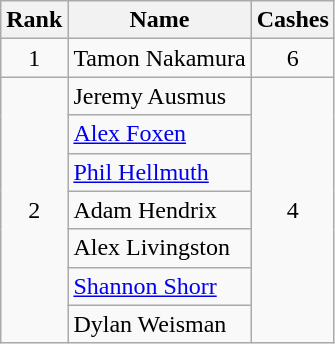<table class="wikitable" style="display: inline-table;">
<tr>
<th>Rank</th>
<th>Name</th>
<th>Cashes</th>
</tr>
<tr>
<td align=center>1</td>
<td> Tamon Nakamura</td>
<td align=center>6</td>
</tr>
<tr>
<td rowspan=7 align=center>2</td>
<td> Jeremy Ausmus</td>
<td rowspan=7 align=center>4</td>
</tr>
<tr>
<td> <a href='#'>Alex Foxen</a></td>
</tr>
<tr>
<td> <a href='#'>Phil Hellmuth</a></td>
</tr>
<tr>
<td> Adam Hendrix</td>
</tr>
<tr>
<td> Alex Livingston</td>
</tr>
<tr>
<td> <a href='#'>Shannon Shorr</a></td>
</tr>
<tr>
<td> Dylan Weisman</td>
</tr>
</table>
